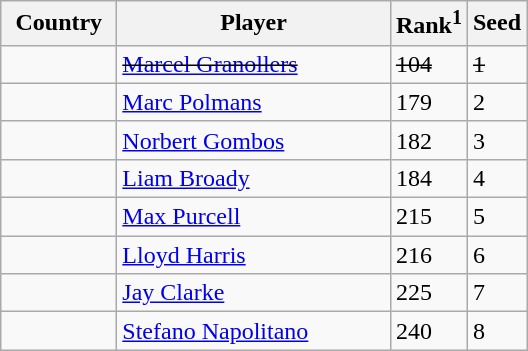<table class="sortable wikitable">
<tr>
<th width="70">Country</th>
<th width="175">Player</th>
<th>Rank<sup>1</sup></th>
<th>Seed</th>
</tr>
<tr>
<td><s></s></td>
<td><s><a href='#'>Marcel Granollers</a></s></td>
<td><s>104</s></td>
<td><s>1</s></td>
</tr>
<tr>
<td></td>
<td><a href='#'>Marc Polmans</a></td>
<td>179</td>
<td>2</td>
</tr>
<tr>
<td></td>
<td><a href='#'>Norbert Gombos</a></td>
<td>182</td>
<td>3</td>
</tr>
<tr>
<td></td>
<td><a href='#'>Liam Broady</a></td>
<td>184</td>
<td>4</td>
</tr>
<tr>
<td></td>
<td><a href='#'>Max Purcell</a></td>
<td>215</td>
<td>5</td>
</tr>
<tr>
<td></td>
<td><a href='#'>Lloyd Harris</a></td>
<td>216</td>
<td>6</td>
</tr>
<tr>
<td></td>
<td><a href='#'>Jay Clarke</a></td>
<td>225</td>
<td>7</td>
</tr>
<tr>
<td></td>
<td><a href='#'>Stefano Napolitano</a></td>
<td>240</td>
<td>8</td>
</tr>
</table>
